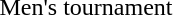<table>
<tr valign="top">
<td>Men's tournament</td>
<td></td>
<td></td>
<td></td>
</tr>
</table>
